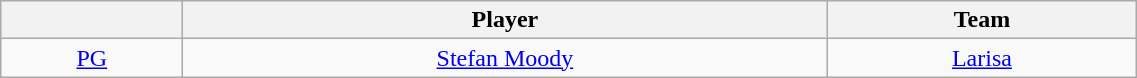<table class="wikitable" style="text-align: center;" width="60%">
<tr>
<th style="text-align:center;"></th>
<th style="text-align:center;">Player</th>
<th style="text-align:center;">Team</th>
</tr>
<tr>
<td style="text-align:center;"><a href='#'>PG</a></td>
<td> <a href='#'>Stefan Moody</a></td>
<td><a href='#'>Larisa</a></td>
</tr>
</table>
